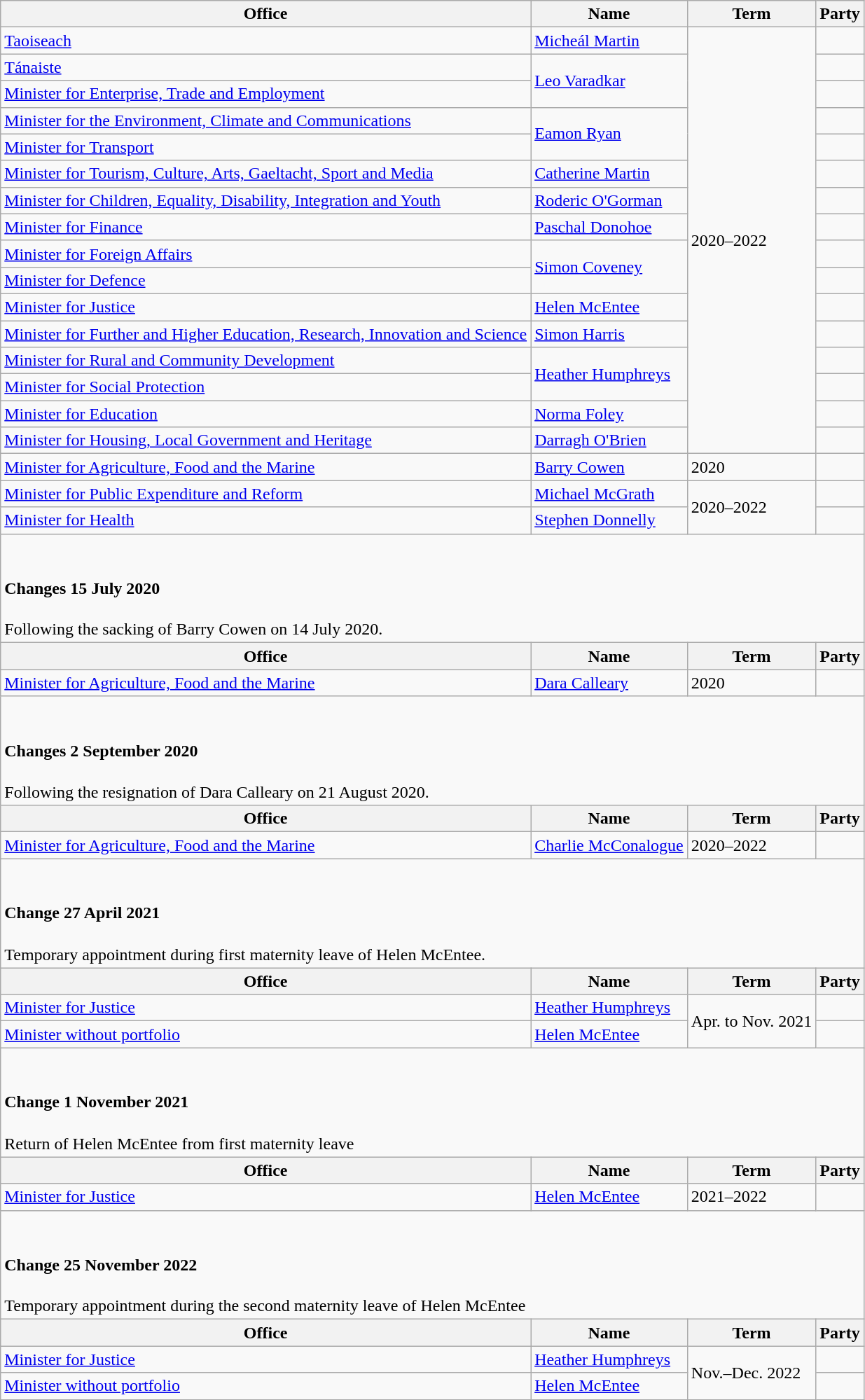<table class="wikitable">
<tr>
<th>Office</th>
<th>Name</th>
<th>Term</th>
<th colspan="2">Party</th>
</tr>
<tr>
<td><a href='#'>Taoiseach</a></td>
<td><a href='#'>Micheál Martin</a></td>
<td rowspan="16">2020–2022</td>
<td></td>
</tr>
<tr>
<td><a href='#'>Tánaiste</a></td>
<td rowspan=2><a href='#'>Leo Varadkar</a></td>
<td></td>
</tr>
<tr>
<td><a href='#'>Minister for Enterprise, Trade and Employment</a></td>
</tr>
<tr>
<td><a href='#'>Minister for the Environment, Climate and Communications</a></td>
<td rowspan=2><a href='#'>Eamon Ryan</a></td>
<td></td>
</tr>
<tr>
<td><a href='#'>Minister for Transport</a></td>
</tr>
<tr>
<td><a href='#'>Minister for Tourism, Culture, Arts, Gaeltacht, Sport and Media</a></td>
<td><a href='#'>Catherine Martin</a></td>
<td></td>
</tr>
<tr>
<td><a href='#'>Minister for Children, Equality, Disability, Integration and Youth</a></td>
<td><a href='#'>Roderic O'Gorman</a></td>
<td></td>
</tr>
<tr>
<td><a href='#'>Minister for Finance</a></td>
<td><a href='#'>Paschal Donohoe</a></td>
<td></td>
</tr>
<tr>
<td><a href='#'>Minister for Foreign Affairs</a></td>
<td rowspan=2><a href='#'>Simon Coveney</a></td>
<td></td>
</tr>
<tr>
<td><a href='#'>Minister for Defence</a></td>
</tr>
<tr>
<td><a href='#'>Minister for Justice</a></td>
<td><a href='#'>Helen McEntee</a></td>
<td></td>
</tr>
<tr>
<td><a href='#'>Minister for Further and Higher Education, Research, Innovation and Science</a></td>
<td><a href='#'>Simon Harris</a></td>
<td></td>
</tr>
<tr>
<td><a href='#'>Minister for Rural and Community Development</a></td>
<td rowspan=2><a href='#'>Heather Humphreys</a></td>
<td></td>
</tr>
<tr>
<td><a href='#'>Minister for Social Protection</a></td>
</tr>
<tr>
<td><a href='#'>Minister for Education</a></td>
<td><a href='#'>Norma Foley</a></td>
<td></td>
</tr>
<tr>
<td><a href='#'>Minister for Housing, Local Government and Heritage</a></td>
<td><a href='#'>Darragh O'Brien</a></td>
<td></td>
</tr>
<tr>
<td><a href='#'>Minister for Agriculture, Food and the Marine</a></td>
<td><a href='#'>Barry Cowen</a></td>
<td>2020</td>
<td></td>
</tr>
<tr>
<td><a href='#'>Minister for Public Expenditure and Reform</a></td>
<td><a href='#'>Michael McGrath</a></td>
<td rowspan="2">2020–2022</td>
<td></td>
</tr>
<tr>
<td><a href='#'>Minister for Health</a></td>
<td><a href='#'>Stephen Donnelly</a></td>
<td></td>
</tr>
<tr>
<td colspan="5"><br><h4>Changes 15 July 2020</h4>Following the sacking of Barry Cowen on 14 July 2020.</td>
</tr>
<tr>
<th>Office</th>
<th>Name</th>
<th>Term</th>
<th colspan="2">Party</th>
</tr>
<tr>
<td><a href='#'>Minister for Agriculture, Food and the Marine</a></td>
<td><a href='#'>Dara Calleary</a></td>
<td>2020</td>
<td></td>
</tr>
<tr>
<td colspan="5"><br><h4>Changes 2 September 2020</h4>Following the resignation of Dara Calleary on 21 August 2020.</td>
</tr>
<tr>
<th>Office</th>
<th>Name</th>
<th>Term</th>
<th colspan="2">Party</th>
</tr>
<tr>
<td><a href='#'>Minister for Agriculture, Food and the Marine</a></td>
<td><a href='#'>Charlie McConalogue</a></td>
<td>2020–2022</td>
<td></td>
</tr>
<tr>
<td colspan="5"><br><h4>Change 27 April 2021</h4>Temporary appointment during first maternity leave of Helen McEntee.</td>
</tr>
<tr>
<th>Office</th>
<th>Name</th>
<th>Term</th>
<th colspan="2">Party</th>
</tr>
<tr>
<td><a href='#'>Minister for Justice</a></td>
<td><a href='#'>Heather Humphreys</a></td>
<td rowspan=2>Apr. to Nov. 2021</td>
<td></td>
</tr>
<tr>
<td><a href='#'>Minister without portfolio</a></td>
<td><a href='#'>Helen McEntee</a></td>
<td></td>
</tr>
<tr>
<td colspan="5"><br><h4>Change 1 November 2021</h4>Return of Helen McEntee from first maternity leave</td>
</tr>
<tr>
<th>Office</th>
<th>Name</th>
<th>Term</th>
<th colspan="2">Party</th>
</tr>
<tr>
<td><a href='#'>Minister for Justice</a></td>
<td><a href='#'>Helen McEntee</a></td>
<td>2021–2022</td>
<td></td>
</tr>
<tr>
<td colspan="5"><br><h4>Change 25 November 2022</h4>Temporary appointment during the second maternity leave of Helen McEntee</td>
</tr>
<tr>
<th>Office</th>
<th>Name</th>
<th>Term</th>
<th colspan="2">Party</th>
</tr>
<tr>
<td><a href='#'>Minister for Justice</a></td>
<td><a href='#'>Heather Humphreys</a></td>
<td rowspan=2>Nov.–Dec. 2022</td>
<td></td>
</tr>
<tr>
<td><a href='#'>Minister without portfolio</a></td>
<td><a href='#'>Helen McEntee</a></td>
<td></td>
</tr>
</table>
